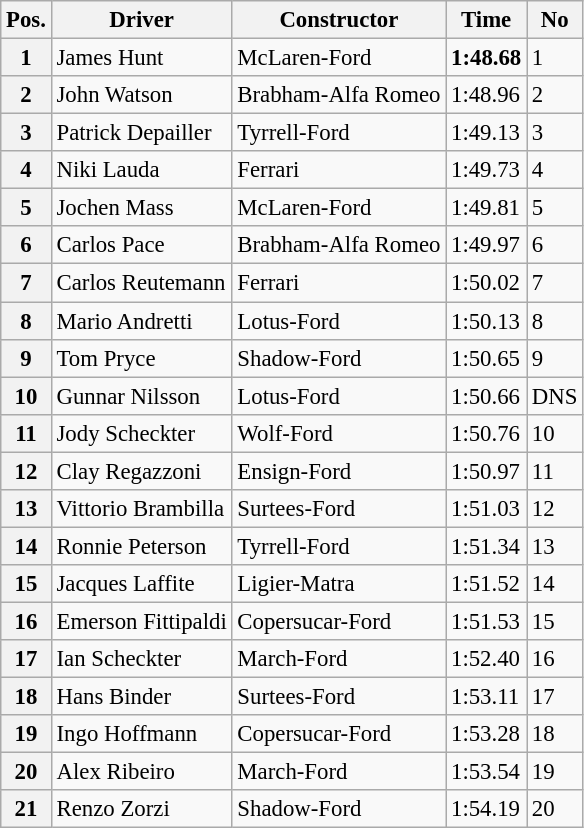<table class="wikitable sortable" style="font-size: 95%">
<tr>
<th>Pos.</th>
<th>Driver</th>
<th>Constructor</th>
<th>Time</th>
<th>No</th>
</tr>
<tr>
<th>1</th>
<td> James Hunt</td>
<td>McLaren-Ford</td>
<td><strong>1:48.68</strong></td>
<td>1</td>
</tr>
<tr>
<th>2</th>
<td> John Watson</td>
<td>Brabham-Alfa Romeo</td>
<td>1:48.96</td>
<td>2</td>
</tr>
<tr>
<th>3</th>
<td> Patrick Depailler</td>
<td>Tyrrell-Ford</td>
<td>1:49.13</td>
<td>3</td>
</tr>
<tr>
<th>4</th>
<td> Niki Lauda</td>
<td>Ferrari</td>
<td>1:49.73</td>
<td>4</td>
</tr>
<tr>
<th>5</th>
<td> Jochen Mass</td>
<td>McLaren-Ford</td>
<td>1:49.81</td>
<td>5</td>
</tr>
<tr>
<th>6</th>
<td> Carlos Pace</td>
<td>Brabham-Alfa Romeo</td>
<td>1:49.97</td>
<td>6</td>
</tr>
<tr>
<th>7</th>
<td> Carlos Reutemann</td>
<td>Ferrari</td>
<td>1:50.02</td>
<td>7</td>
</tr>
<tr>
<th>8</th>
<td> Mario Andretti</td>
<td>Lotus-Ford</td>
<td>1:50.13</td>
<td>8</td>
</tr>
<tr>
<th>9</th>
<td> Tom Pryce</td>
<td>Shadow-Ford</td>
<td>1:50.65</td>
<td>9</td>
</tr>
<tr>
<th>10</th>
<td> Gunnar Nilsson</td>
<td>Lotus-Ford</td>
<td>1:50.66</td>
<td>DNS</td>
</tr>
<tr>
<th>11</th>
<td> Jody Scheckter</td>
<td>Wolf-Ford</td>
<td>1:50.76</td>
<td>10</td>
</tr>
<tr>
<th>12</th>
<td> Clay Regazzoni</td>
<td>Ensign-Ford</td>
<td>1:50.97</td>
<td>11</td>
</tr>
<tr>
<th>13</th>
<td> Vittorio Brambilla</td>
<td>Surtees-Ford</td>
<td>1:51.03</td>
<td>12</td>
</tr>
<tr>
<th>14</th>
<td> Ronnie Peterson</td>
<td>Tyrrell-Ford</td>
<td>1:51.34</td>
<td>13</td>
</tr>
<tr>
<th>15</th>
<td> Jacques Laffite</td>
<td>Ligier-Matra</td>
<td>1:51.52</td>
<td>14</td>
</tr>
<tr>
<th>16</th>
<td> Emerson Fittipaldi</td>
<td>Copersucar-Ford</td>
<td>1:51.53</td>
<td>15</td>
</tr>
<tr>
<th>17</th>
<td> Ian Scheckter</td>
<td>March-Ford</td>
<td>1:52.40</td>
<td>16</td>
</tr>
<tr>
<th>18</th>
<td> Hans Binder</td>
<td>Surtees-Ford</td>
<td>1:53.11</td>
<td>17</td>
</tr>
<tr>
<th>19</th>
<td> Ingo Hoffmann</td>
<td>Copersucar-Ford</td>
<td>1:53.28</td>
<td>18</td>
</tr>
<tr>
<th>20</th>
<td> Alex Ribeiro</td>
<td>March-Ford</td>
<td>1:53.54</td>
<td>19</td>
</tr>
<tr>
<th>21</th>
<td> Renzo Zorzi</td>
<td>Shadow-Ford</td>
<td>1:54.19</td>
<td>20</td>
</tr>
</table>
